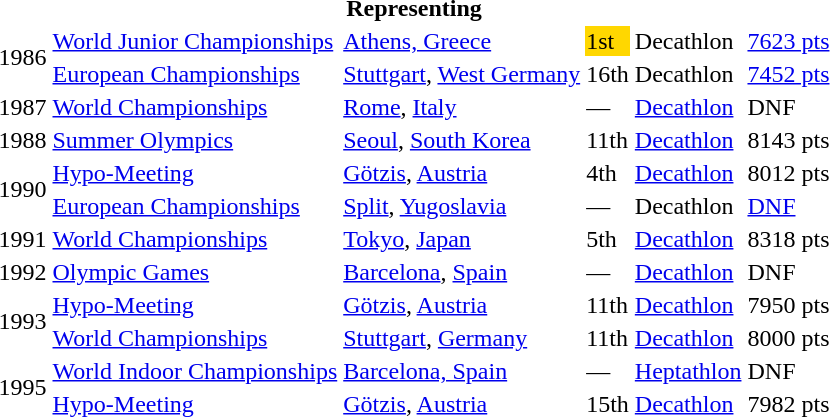<table>
<tr>
<th colspan="6">Representing </th>
</tr>
<tr>
<td rowspan=2>1986</td>
<td><a href='#'>World Junior Championships</a></td>
<td><a href='#'>Athens, Greece</a></td>
<td bgcolor=gold>1st</td>
<td>Decathlon</td>
<td><a href='#'>7623 pts</a></td>
</tr>
<tr>
<td><a href='#'>European Championships</a></td>
<td><a href='#'>Stuttgart</a>, <a href='#'>West Germany</a></td>
<td>16th</td>
<td>Decathlon</td>
<td><a href='#'>7452 pts</a></td>
</tr>
<tr>
<td>1987</td>
<td><a href='#'>World Championships</a></td>
<td><a href='#'>Rome</a>, <a href='#'>Italy</a></td>
<td>—</td>
<td><a href='#'>Decathlon</a></td>
<td>DNF</td>
</tr>
<tr>
<td>1988</td>
<td><a href='#'>Summer Olympics</a></td>
<td><a href='#'>Seoul</a>, <a href='#'>South Korea</a></td>
<td>11th</td>
<td><a href='#'>Decathlon</a></td>
<td>8143 pts</td>
</tr>
<tr>
<td rowspan=2>1990</td>
<td><a href='#'>Hypo-Meeting</a></td>
<td><a href='#'>Götzis</a>, <a href='#'>Austria</a></td>
<td>4th</td>
<td><a href='#'>Decathlon</a></td>
<td>8012 pts</td>
</tr>
<tr>
<td><a href='#'>European Championships</a></td>
<td><a href='#'>Split</a>, <a href='#'>Yugoslavia</a></td>
<td>—</td>
<td>Decathlon</td>
<td><a href='#'>DNF</a></td>
</tr>
<tr>
<td>1991</td>
<td><a href='#'>World Championships</a></td>
<td><a href='#'>Tokyo</a>, <a href='#'>Japan</a></td>
<td>5th</td>
<td><a href='#'>Decathlon</a></td>
<td>8318 pts</td>
</tr>
<tr>
<td>1992</td>
<td><a href='#'>Olympic Games</a></td>
<td><a href='#'>Barcelona</a>, <a href='#'>Spain</a></td>
<td>—</td>
<td><a href='#'>Decathlon</a></td>
<td>DNF</td>
</tr>
<tr>
<td rowspan=2>1993</td>
<td><a href='#'>Hypo-Meeting</a></td>
<td><a href='#'>Götzis</a>, <a href='#'>Austria</a></td>
<td>11th</td>
<td><a href='#'>Decathlon</a></td>
<td>7950 pts</td>
</tr>
<tr>
<td><a href='#'>World Championships</a></td>
<td><a href='#'>Stuttgart</a>, <a href='#'>Germany</a></td>
<td>11th</td>
<td><a href='#'>Decathlon</a></td>
<td>8000 pts</td>
</tr>
<tr>
<td rowspan=2>1995</td>
<td><a href='#'>World Indoor Championships</a></td>
<td><a href='#'>Barcelona, Spain</a></td>
<td>—</td>
<td><a href='#'>Heptathlon</a></td>
<td>DNF</td>
</tr>
<tr>
<td><a href='#'>Hypo-Meeting</a></td>
<td><a href='#'>Götzis</a>, <a href='#'>Austria</a></td>
<td>15th</td>
<td><a href='#'>Decathlon</a></td>
<td>7982 pts</td>
</tr>
</table>
